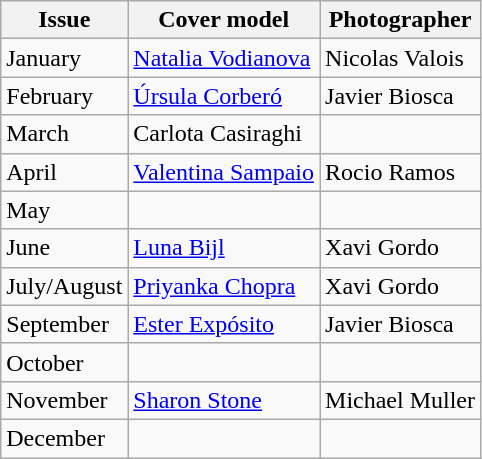<table class="sortable wikitable">
<tr>
<th>Issue</th>
<th>Cover model</th>
<th>Photographer</th>
</tr>
<tr>
<td>January</td>
<td><a href='#'>Natalia Vodianova</a></td>
<td>Nicolas Valois</td>
</tr>
<tr>
<td>February</td>
<td><a href='#'>Úrsula Corberó</a></td>
<td>Javier Biosca</td>
</tr>
<tr>
<td>March</td>
<td>Carlota Casiraghi</td>
<td></td>
</tr>
<tr>
<td>April</td>
<td><a href='#'>Valentina Sampaio</a></td>
<td>Rocio Ramos</td>
</tr>
<tr>
<td>May</td>
<td></td>
<td></td>
</tr>
<tr>
<td>June</td>
<td><a href='#'>Luna Bijl</a></td>
<td>Xavi Gordo</td>
</tr>
<tr>
<td>July/August</td>
<td><a href='#'>Priyanka Chopra</a></td>
<td>Xavi Gordo</td>
</tr>
<tr>
<td>September</td>
<td><a href='#'>Ester Expósito</a></td>
<td>Javier Biosca</td>
</tr>
<tr>
<td>October</td>
<td></td>
<td></td>
</tr>
<tr>
<td>November</td>
<td><a href='#'>Sharon Stone</a></td>
<td>Michael Muller</td>
</tr>
<tr>
<td>December</td>
<td></td>
<td></td>
</tr>
</table>
